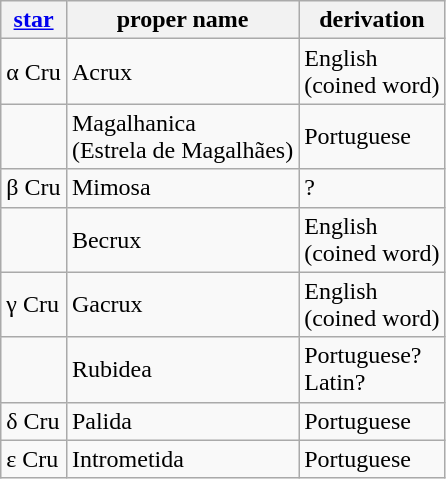<table class=wikitable>
<tr>
<th><a href='#'>star</a></th>
<th>proper name</th>
<th>derivation</th>
</tr>
<tr>
<td>α Cru</td>
<td>Acrux</td>
<td>English<br>(coined word)</td>
</tr>
<tr>
<td></td>
<td>Magalhanica<br>(Estrela de Magalhães)</td>
<td>Portuguese</td>
</tr>
<tr>
<td>β Cru</td>
<td>Mimosa</td>
<td>?</td>
</tr>
<tr>
<td></td>
<td>Becrux</td>
<td>English<br>(coined word)</td>
</tr>
<tr>
<td>γ Cru</td>
<td>Gacrux</td>
<td>English<br>(coined word)</td>
</tr>
<tr>
<td></td>
<td>Rubidea</td>
<td>Portuguese?<br>Latin?</td>
</tr>
<tr>
<td>δ Cru</td>
<td>Palida</td>
<td>Portuguese</td>
</tr>
<tr>
<td>ε Cru</td>
<td>Intrometida</td>
<td>Portuguese</td>
</tr>
</table>
